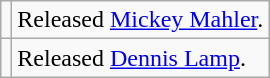<table class="wikitable">
<tr>
<td></td>
<td>Released <a href='#'>Mickey Mahler</a>.</td>
</tr>
<tr>
<td></td>
<td>Released <a href='#'>Dennis Lamp</a>.</td>
</tr>
</table>
